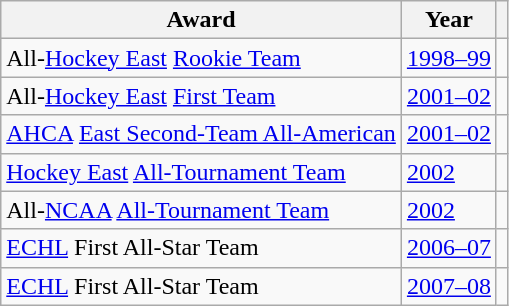<table class="wikitable">
<tr>
<th>Award</th>
<th>Year</th>
<th></th>
</tr>
<tr>
<td>All-<a href='#'>Hockey East</a> <a href='#'>Rookie Team</a></td>
<td><a href='#'>1998–99</a></td>
<td></td>
</tr>
<tr>
<td>All-<a href='#'>Hockey East</a> <a href='#'>First Team</a></td>
<td><a href='#'>2001–02</a></td>
<td></td>
</tr>
<tr>
<td><a href='#'>AHCA</a> <a href='#'>East Second-Team All-American</a></td>
<td><a href='#'>2001–02</a></td>
<td></td>
</tr>
<tr>
<td><a href='#'>Hockey East</a> <a href='#'>All-Tournament Team</a></td>
<td><a href='#'>2002</a></td>
<td></td>
</tr>
<tr>
<td>All-<a href='#'>NCAA</a> <a href='#'>All-Tournament Team</a></td>
<td><a href='#'>2002</a></td>
<td></td>
</tr>
<tr>
<td><a href='#'>ECHL</a> First All-Star Team</td>
<td><a href='#'>2006–07</a></td>
<td></td>
</tr>
<tr>
<td><a href='#'>ECHL</a> First All-Star Team</td>
<td><a href='#'>2007–08</a></td>
<td></td>
</tr>
</table>
